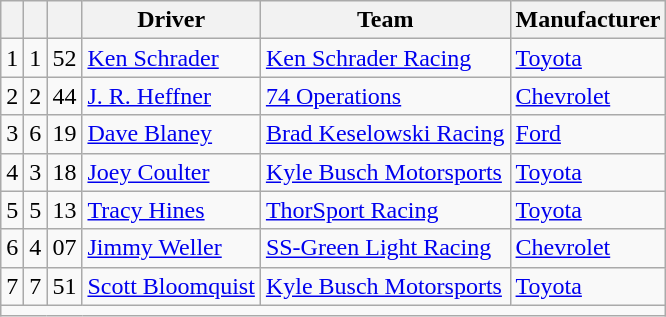<table class="wikitable sortable" border="1">
<tr>
<th scope="col"></th>
<th scope="col"></th>
<th scope="col"></th>
<th scope="col">Driver</th>
<th scope="col">Team</th>
<th scope="col">Manufacturer</th>
</tr>
<tr>
<td scope="row">1</td>
<td>1</td>
<td>52</td>
<td><a href='#'>Ken Schrader</a></td>
<td><a href='#'>Ken Schrader Racing</a></td>
<td><a href='#'>Toyota</a></td>
</tr>
<tr>
<td scope="row">2</td>
<td>2</td>
<td>44</td>
<td><a href='#'>J. R. Heffner</a></td>
<td><a href='#'>74 Operations</a></td>
<td><a href='#'>Chevrolet</a></td>
</tr>
<tr>
<td scope="row">3</td>
<td>6</td>
<td>19</td>
<td><a href='#'>Dave Blaney</a></td>
<td><a href='#'>Brad Keselowski Racing</a></td>
<td><a href='#'>Ford</a></td>
</tr>
<tr>
<td scope="row">4</td>
<td>3</td>
<td>18</td>
<td><a href='#'>Joey Coulter</a></td>
<td><a href='#'>Kyle Busch Motorsports</a></td>
<td><a href='#'>Toyota</a></td>
</tr>
<tr>
<td scope="row">5</td>
<td>5</td>
<td>13</td>
<td><a href='#'>Tracy Hines</a></td>
<td><a href='#'>ThorSport Racing</a></td>
<td><a href='#'>Toyota</a></td>
</tr>
<tr>
<td scope="row">6</td>
<td>4</td>
<td>07</td>
<td><a href='#'>Jimmy Weller</a></td>
<td><a href='#'>SS-Green Light Racing</a></td>
<td><a href='#'>Chevrolet</a></td>
</tr>
<tr>
<td scope="row">7</td>
<td>7</td>
<td>51</td>
<td><a href='#'>Scott Bloomquist</a></td>
<td><a href='#'>Kyle Busch Motorsports</a></td>
<td><a href='#'>Toyota</a></td>
</tr>
<tr class="sortbottom">
<td colspan="7"></td>
</tr>
</table>
